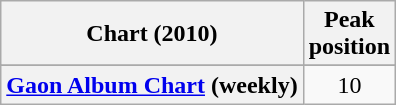<table class="wikitable plainrowheaders sortable" style="text-align:center;" border="1">
<tr>
<th scope="col">Chart (2010)</th>
<th scope="col">Peak<br>position</th>
</tr>
<tr>
</tr>
<tr>
<th scope="row"><a href='#'>Gaon Album Chart</a> (weekly)</th>
<td align="center">10</td>
</tr>
</table>
